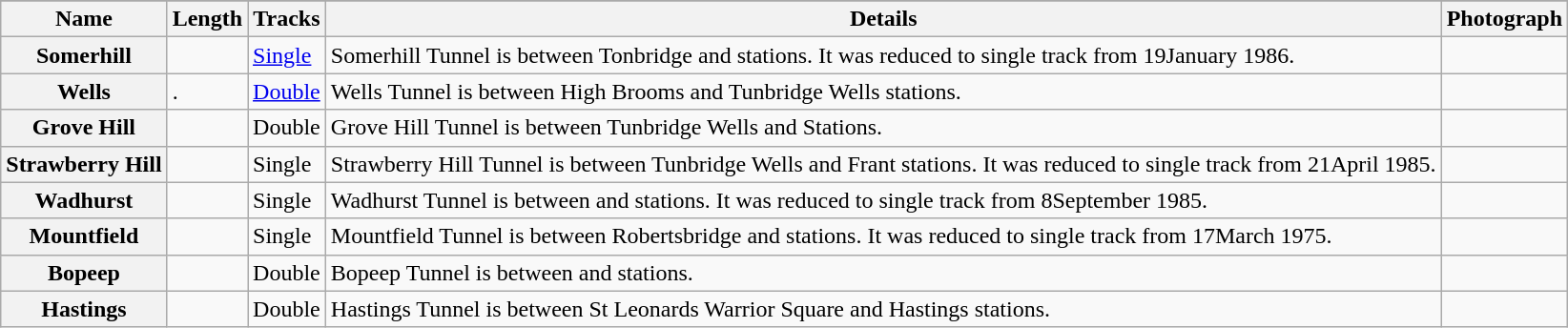<table class="wikitable">
<tr>
</tr>
<tr>
<th scope="col">Name</th>
<th scope="col">Length</th>
<th scope="col">Tracks</th>
<th scope="col">Details</th>
<th scope="col">Photograph</th>
</tr>
<tr>
<th scope="row">Somerhill</th>
<td></td>
<td><a href='#'>Single</a></td>
<td>Somerhill Tunnel is between Tonbridge and  stations. It was reduced to single track from 19January 1986.</td>
<td></td>
</tr>
<tr>
<th scope="row">Wells</th>
<td>.</td>
<td><a href='#'>Double</a></td>
<td>Wells Tunnel is between High Brooms and Tunbridge Wells stations.</td>
<td></td>
</tr>
<tr>
<th scope="row">Grove Hill</th>
<td></td>
<td>Double</td>
<td>Grove Hill Tunnel is between Tunbridge Wells and  Stations.</td>
<td></td>
</tr>
<tr>
<th scope="row">Strawberry Hill</th>
<td></td>
<td>Single</td>
<td>Strawberry Hill Tunnel is between Tunbridge Wells and Frant stations. It was reduced to single track from 21April 1985.</td>
<td></td>
</tr>
<tr>
<th scope="row">Wadhurst</th>
<td></td>
<td>Single</td>
<td>Wadhurst Tunnel is between  and  stations. It was reduced to single track from 8September 1985.</td>
<td></td>
</tr>
<tr>
<th scope="row">Mountfield</th>
<td></td>
<td>Single</td>
<td>Mountfield Tunnel is between Robertsbridge and  stations. It was reduced to single track from 17March 1975.</td>
<td></td>
</tr>
<tr>
<th scope="row">Bopeep</th>
<td></td>
<td>Double</td>
<td>Bopeep Tunnel is between  and  stations.</td>
<td></td>
</tr>
<tr>
<th scope="row">Hastings</th>
<td></td>
<td>Double</td>
<td>Hastings Tunnel is between St Leonards Warrior Square and Hastings stations.</td>
<td></td>
</tr>
</table>
